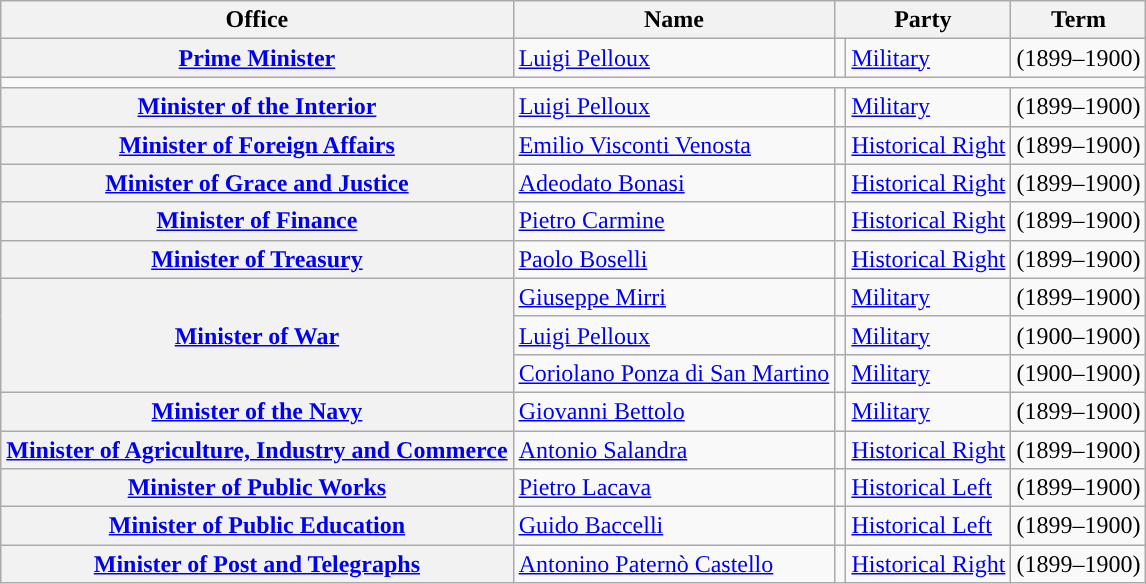<table class="wikitable" style="font-size: 100%;">
<tr>
<th>Office</th>
<th>Name</th>
<th colspan=2>Party</th>
<th>Term</th>
</tr>
<tr>
<th><a href='#'>Prime Minister</a></th>
<td><a href='#'>Luigi Pelloux</a></td>
<td style="color:inherit;background:"></td>
<td><a href='#'>Military</a></td>
<td>(1899–1900)</td>
</tr>
<tr>
<td colspan=6></td>
</tr>
<tr>
<th><a href='#'>Minister of the Interior</a></th>
<td><a href='#'>Luigi Pelloux</a></td>
<td style="color:inherit;background:"></td>
<td><a href='#'>Military</a></td>
<td>(1899–1900)</td>
</tr>
<tr>
<th><a href='#'>Minister of Foreign Affairs</a></th>
<td><a href='#'>Emilio Visconti Venosta</a></td>
<td style="color:inherit;background:"></td>
<td><a href='#'>Historical Right</a></td>
<td>(1899–1900)</td>
</tr>
<tr>
<th><a href='#'>Minister of Grace and Justice</a></th>
<td><a href='#'>Adeodato Bonasi</a></td>
<td style="color:inherit;background:"></td>
<td><a href='#'>Historical Right</a></td>
<td>(1899–1900)</td>
</tr>
<tr>
<th><a href='#'>Minister of Finance</a></th>
<td><a href='#'>Pietro Carmine</a></td>
<td style="color:inherit;background:"></td>
<td><a href='#'>Historical Right</a></td>
<td>(1899–1900)</td>
</tr>
<tr>
<th><a href='#'>Minister of Treasury</a></th>
<td><a href='#'>Paolo Boselli</a></td>
<td style="color:inherit;background:"></td>
<td><a href='#'>Historical Right</a></td>
<td>(1899–1900)</td>
</tr>
<tr>
<th rowspan=3><a href='#'>Minister of War</a></th>
<td><a href='#'>Giuseppe Mirri</a></td>
<td style="color:inherit;background:"></td>
<td><a href='#'>Military</a></td>
<td>(1899–1900)</td>
</tr>
<tr>
<td><a href='#'>Luigi Pelloux</a></td>
<td style="color:inherit;background:"></td>
<td><a href='#'>Military</a></td>
<td>(1900–1900)</td>
</tr>
<tr>
<td><a href='#'>Coriolano Ponza di San Martino</a></td>
<td style="color:inherit;background:"></td>
<td><a href='#'>Military</a></td>
<td>(1900–1900)</td>
</tr>
<tr>
<th><a href='#'>Minister of the Navy</a></th>
<td><a href='#'>Giovanni Bettolo</a></td>
<td style="color:inherit;background:"></td>
<td><a href='#'>Military</a></td>
<td>(1899–1900)</td>
</tr>
<tr>
<th><a href='#'>Minister of Agriculture, Industry and Commerce</a></th>
<td><a href='#'>Antonio Salandra</a></td>
<td style="color:inherit;background:"></td>
<td><a href='#'>Historical Right</a></td>
<td>(1899–1900)</td>
</tr>
<tr>
<th><a href='#'>Minister of Public Works</a></th>
<td><a href='#'>Pietro Lacava</a></td>
<td style="color:inherit;background:"></td>
<td><a href='#'>Historical Left</a></td>
<td>(1899–1900)</td>
</tr>
<tr>
<th><a href='#'>Minister of Public Education</a></th>
<td><a href='#'>Guido Baccelli</a></td>
<td style="color:inherit;background:"></td>
<td><a href='#'>Historical Left</a></td>
<td>(1899–1900)</td>
</tr>
<tr>
<th><a href='#'>Minister of Post and Telegraphs</a></th>
<td><a href='#'>Antonino Paternò Castello</a></td>
<td style="color:inherit;background:"></td>
<td><a href='#'>Historical Right</a></td>
<td>(1899–1900)</td>
</tr>
</table>
